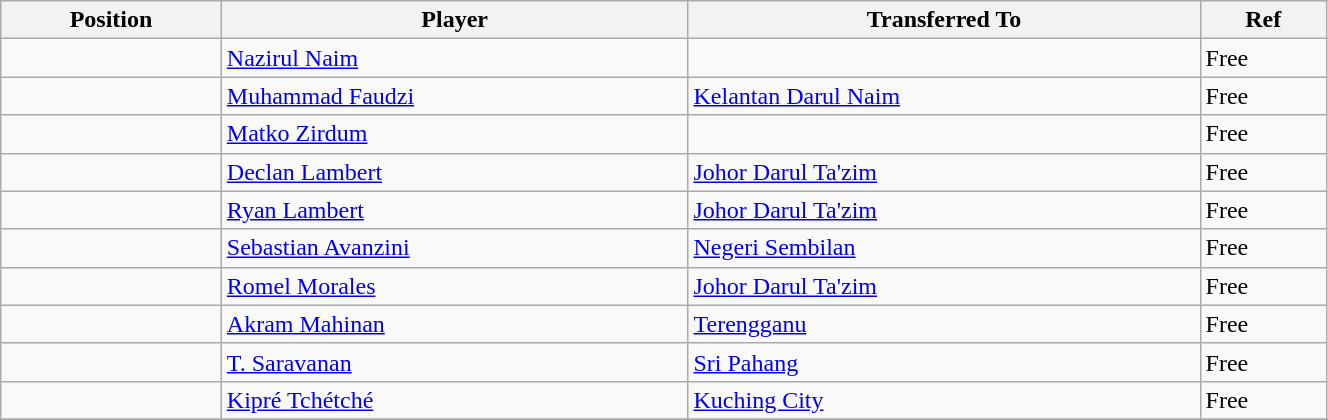<table class="wikitable sortable" style="width:70%; font-size:100%; text-align:left;">
<tr>
<th>Position</th>
<th>Player</th>
<th>Transferred To</th>
<th>Ref</th>
</tr>
<tr>
<td></td>
<td> <a href='#'>Nazirul Naim</a></td>
<td></td>
<td>Free</td>
</tr>
<tr>
<td></td>
<td> <a href='#'>Muhammad Faudzi</a></td>
<td> <a href='#'>Kelantan Darul Naim</a></td>
<td>Free</td>
</tr>
<tr>
<td></td>
<td> <a href='#'>Matko Zirdum</a></td>
<td></td>
<td>Free</td>
</tr>
<tr>
<td></td>
<td> <a href='#'>Declan Lambert</a></td>
<td> <a href='#'>Johor Darul Ta'zim</a></td>
<td>Free  </td>
</tr>
<tr>
<td></td>
<td> <a href='#'>Ryan Lambert</a></td>
<td> <a href='#'>Johor Darul Ta'zim</a></td>
<td>Free  </td>
</tr>
<tr>
<td></td>
<td> <a href='#'>Sebastian Avanzini</a></td>
<td> <a href='#'>Negeri Sembilan</a></td>
<td>Free</td>
</tr>
<tr>
<td></td>
<td> <a href='#'>Romel Morales</a></td>
<td> <a href='#'>Johor Darul Ta'zim</a></td>
<td>Free </td>
</tr>
<tr>
<td></td>
<td> <a href='#'>Akram Mahinan</a></td>
<td> <a href='#'>Terengganu</a></td>
<td>Free</td>
</tr>
<tr>
<td></td>
<td> <a href='#'>T. Saravanan</a></td>
<td> <a href='#'>Sri Pahang</a></td>
<td>Free</td>
</tr>
<tr>
<td></td>
<td> <a href='#'>Kipré Tchétché</a></td>
<td> <a href='#'>Kuching City</a></td>
<td>Free</td>
</tr>
<tr>
</tr>
</table>
